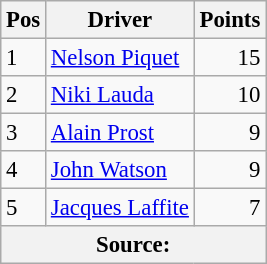<table class="wikitable" style="font-size: 95%;">
<tr>
<th>Pos</th>
<th>Driver</th>
<th>Points</th>
</tr>
<tr>
<td>1</td>
<td> <a href='#'>Nelson Piquet</a></td>
<td style="text-align:right;">15</td>
</tr>
<tr>
<td>2</td>
<td> <a href='#'>Niki Lauda</a></td>
<td style="text-align:right;">10</td>
</tr>
<tr>
<td>3</td>
<td> <a href='#'>Alain Prost</a></td>
<td style="text-align:right;">9</td>
</tr>
<tr>
<td>4</td>
<td> <a href='#'>John Watson</a></td>
<td style="text-align:right;">9</td>
</tr>
<tr>
<td>5</td>
<td> <a href='#'>Jacques Laffite</a></td>
<td style="text-align:right;">7</td>
</tr>
<tr>
<th colspan=4>Source:</th>
</tr>
</table>
